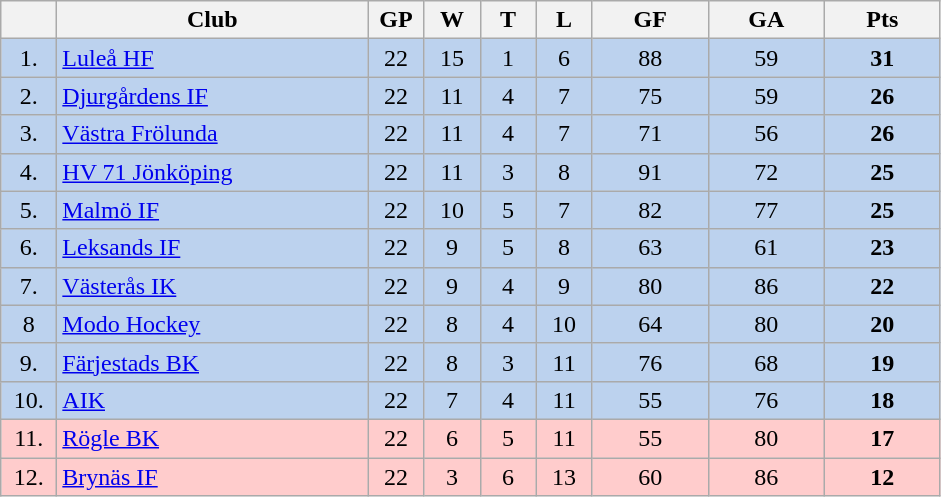<table class="wikitable">
<tr>
<th width="30"></th>
<th width="200">Club</th>
<th width="30">GP</th>
<th width="30">W</th>
<th width="30">T</th>
<th width="30">L</th>
<th width="70">GF</th>
<th width="70">GA</th>
<th width="70">Pts</th>
</tr>
<tr bgcolor="#BCD2EE" align="center">
<td>1.</td>
<td align="left"><a href='#'>Luleå HF</a></td>
<td>22</td>
<td>15</td>
<td>1</td>
<td>6</td>
<td>88</td>
<td>59</td>
<td><strong>31</strong></td>
</tr>
<tr bgcolor="#BCD2EE" align="center">
<td>2.</td>
<td align="left"><a href='#'>Djurgårdens IF</a></td>
<td>22</td>
<td>11</td>
<td>4</td>
<td>7</td>
<td>75</td>
<td>59</td>
<td><strong>26</strong></td>
</tr>
<tr bgcolor="#BCD2EE" align="center">
<td>3.</td>
<td align="left"><a href='#'>Västra Frölunda</a></td>
<td>22</td>
<td>11</td>
<td>4</td>
<td>7</td>
<td>71</td>
<td>56</td>
<td><strong>26</strong></td>
</tr>
<tr bgcolor="#BCD2EE" align="center">
<td>4.</td>
<td align="left"><a href='#'>HV 71 Jönköping</a></td>
<td>22</td>
<td>11</td>
<td>3</td>
<td>8</td>
<td>91</td>
<td>72</td>
<td><strong>25</strong></td>
</tr>
<tr bgcolor="#BCD2EE" align="center">
<td>5.</td>
<td align="left"><a href='#'>Malmö IF</a></td>
<td>22</td>
<td>10</td>
<td>5</td>
<td>7</td>
<td>82</td>
<td>77</td>
<td><strong>25</strong></td>
</tr>
<tr bgcolor="#BCD2EE" align="center">
<td>6.</td>
<td align="left"><a href='#'>Leksands IF</a></td>
<td>22</td>
<td>9</td>
<td>5</td>
<td>8</td>
<td>63</td>
<td>61</td>
<td><strong>23</strong></td>
</tr>
<tr bgcolor="#BCD2EE" align="center">
<td>7.</td>
<td align="left"><a href='#'>Västerås IK</a></td>
<td>22</td>
<td>9</td>
<td>4</td>
<td>9</td>
<td>80</td>
<td>86</td>
<td><strong>22</strong></td>
</tr>
<tr bgcolor="#BCD2EE" align="center">
<td>8</td>
<td align="left"><a href='#'>Modo Hockey</a></td>
<td>22</td>
<td>8</td>
<td>4</td>
<td>10</td>
<td>64</td>
<td>80</td>
<td><strong>20</strong></td>
</tr>
<tr bgcolor="#BCD2EE" align="center">
<td>9.</td>
<td align="left"><a href='#'>Färjestads BK</a></td>
<td>22</td>
<td>8</td>
<td>3</td>
<td>11</td>
<td>76</td>
<td>68</td>
<td><strong>19</strong></td>
</tr>
<tr bgcolor="#BCD2EE" align="center">
<td>10.</td>
<td align="left"><a href='#'>AIK</a></td>
<td>22</td>
<td>7</td>
<td>4</td>
<td>11</td>
<td>55</td>
<td>76</td>
<td><strong>18</strong></td>
</tr>
<tr bgcolor="#ffcccc" align="center">
<td>11.</td>
<td align="left"><a href='#'>Rögle BK</a></td>
<td>22</td>
<td>6</td>
<td>5</td>
<td>11</td>
<td>55</td>
<td>80</td>
<td><strong>17</strong></td>
</tr>
<tr bgcolor="#ffcccc" align="center">
<td>12.</td>
<td align="left"><a href='#'>Brynäs IF</a></td>
<td>22</td>
<td>3</td>
<td>6</td>
<td>13</td>
<td>60</td>
<td>86</td>
<td><strong>12</strong></td>
</tr>
</table>
